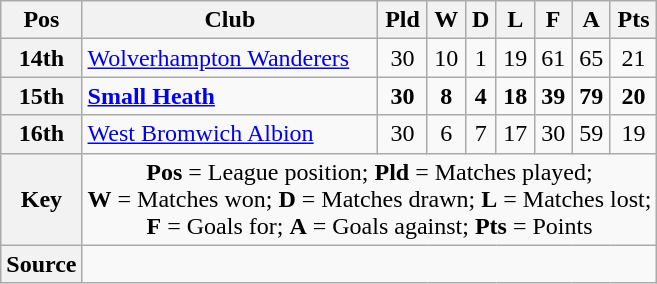<table class="wikitable" style="text-align:center; float:left; margin-right:2em;">
<tr>
<th scope=col>Pos</th>
<th scope=col>Club</th>
<th scope=col>Pld</th>
<th scope=col>W</th>
<th scope=col>D</th>
<th scope=col>L</th>
<th scope=col>F</th>
<th scope=col>A</th>
<th scope=col>Pts</th>
</tr>
<tr>
<th scope=row>14th</th>
<td style=text-align:left><a href='#'>Wolverhampton Wanderers</a></td>
<td>30</td>
<td>10</td>
<td>1</td>
<td>19</td>
<td>61</td>
<td>65</td>
<td>21</td>
</tr>
<tr style=font-weight:bold>
<th scope=row>15th</th>
<td style=text-align:left><a href='#'>Small Heath</a></td>
<td>30</td>
<td>8</td>
<td>4</td>
<td>18</td>
<td>39</td>
<td>79</td>
<td>20</td>
</tr>
<tr>
<th scope=row>16th</th>
<td style=text-align:left><a href='#'>West Bromwich Albion</a></td>
<td>30</td>
<td>6</td>
<td>7</td>
<td>17</td>
<td>30</td>
<td>59</td>
<td>19</td>
</tr>
<tr>
<th scope=row>Key</th>
<td colspan=8><strong>Pos</strong> = League position; <strong>Pld</strong> = Matches played;<br><strong>W</strong> = Matches won; <strong>D</strong> = Matches drawn; <strong>L</strong> = Matches lost;<br><strong>F</strong> = Goals for; <strong>A</strong> = Goals against; <strong>Pts</strong> = Points</td>
</tr>
<tr>
<th scope=row>Source</th>
<td colspan=8></td>
</tr>
</table>
